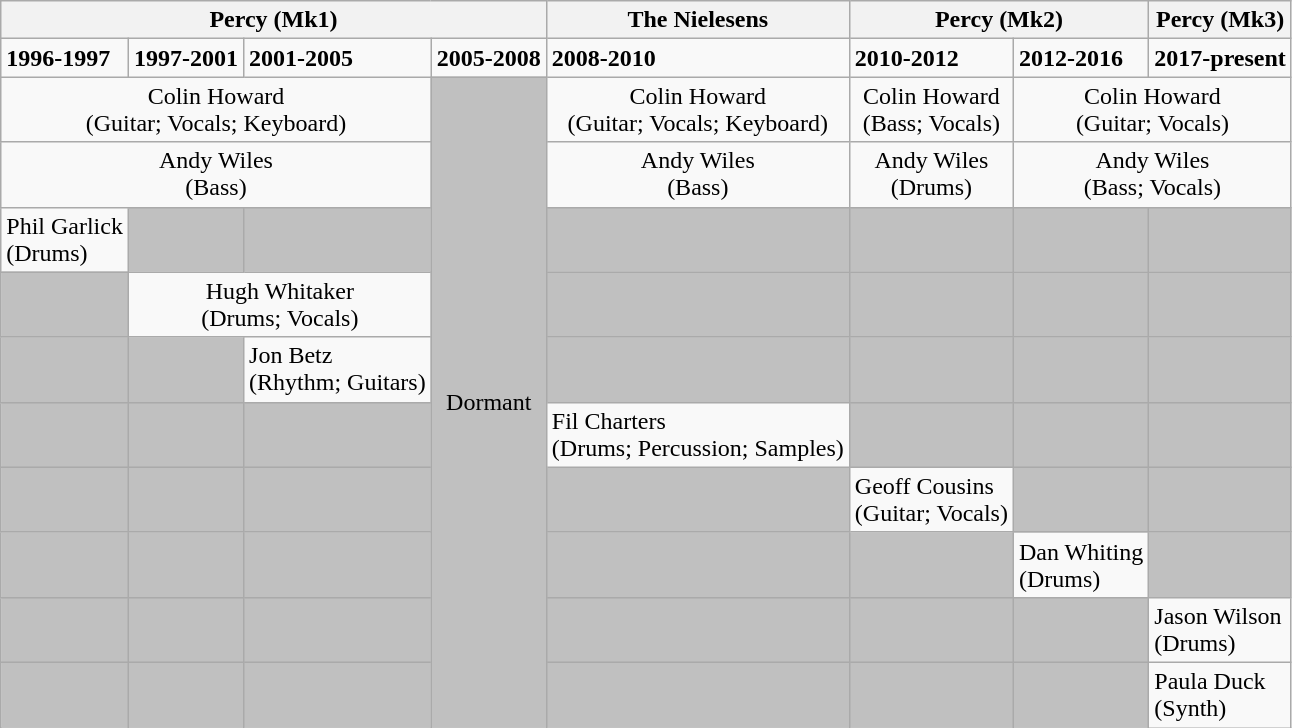<table class="wikitable">
<tr>
<th colspan="4" style="text-align: center; font-weight:bold;">Percy (Mk1)</th>
<th style="text-align: center; font-weight:bold;">The Nielesens</th>
<th colspan="2" style="text-align: center; font-weight:bold;">Percy (Mk2)</th>
<th style="text-align: center; font-weight:bold;">Percy (Mk3)</th>
</tr>
<tr>
<td style="font-weight:bold;">1996-1997</td>
<td style="font-weight:bold;">1997-2001</td>
<td style="font-weight:bold;">2001-2005</td>
<td style="font-weight:bold;">2005-2008</td>
<td style="font-weight:bold;">2008-2010</td>
<td style="font-weight:bold;">2010-2012</td>
<td style="font-weight:bold;">2012-2016</td>
<td style="font-weight:bold;">2017-present</td>
</tr>
<tr>
<td colspan="3" style="text-align: center;">Colin Howard<br>(Guitar; Vocals; Keyboard)</td>
<td rowspan="10" style="text-align: center; background-color:#c0c0c0;">Dormant</td>
<td style="text-align: center;">Colin Howard<br>(Guitar; Vocals; Keyboard)</td>
<td style="text-align: center;">Colin Howard<br>(Bass; Vocals)</td>
<td colspan="2" style="text-align: center;">Colin Howard<br>(Guitar; Vocals)</td>
</tr>
<tr>
<td colspan="3" style="text-align: center;">Andy Wiles<br>(Bass)</td>
<td style="text-align: center;">Andy Wiles<br>(Bass)</td>
<td style="text-align: center;">Andy Wiles<br>(Drums)</td>
<td colspan="2" style="text-align: center;">Andy Wiles<br>(Bass; Vocals)</td>
</tr>
<tr>
<td>Phil Garlick<br>(Drums)</td>
<td style="background-color:#c0c0c0;"></td>
<td style="background-color:#c0c0c0;"></td>
<td style="background-color:#c0c0c0;"></td>
<td style="background-color:#c0c0c0;"></td>
<td style="background-color:#c0c0c0;"></td>
<td style="background-color:#c0c0c0;"></td>
</tr>
<tr>
<td style="text-align: center; background-color:#c0c0c0;"></td>
<td colspan="2" style="text-align: center;">Hugh Whitaker<br>(Drums; Vocals)</td>
<td style="text-align: center; background-color:#c0c0c0; color:#333333;"></td>
<td style="text-align: center; background-color:#c0c0c0; color:#333333;"></td>
<td style="text-align: center; background-color:#c0c0c0; color:#333333;"></td>
<td style="background-color:#c0c0c0; color:#333333;"></td>
</tr>
<tr>
<td style="background-color:#c0c0c0;"></td>
<td style="background-color:#c0c0c0;"></td>
<td>Jon Betz<br>(Rhythm; Guitars)</td>
<td style="background-color:#c0c0c0; color:#333333;"></td>
<td style="background-color:#c0c0c0; color:#333333;"></td>
<td style="background-color:#c0c0c0; color:#333333;"></td>
<td style="background-color:#c0c0c0; color:#333333;"></td>
</tr>
<tr>
<td style="background-color:#c0c0c0;"></td>
<td style="background-color:#c0c0c0;"></td>
<td style="background-color:#c0c0c0;"></td>
<td>Fil Charters<br>(Drums; Percussion; Samples)</td>
<td style="background-color:#c0c0c0;"></td>
<td style="background-color:#c0c0c0;"></td>
<td style="background-color:#c0c0c0;"></td>
</tr>
<tr>
<td style="background-color:#c0c0c0;"></td>
<td style="background-color:#c0c0c0;"></td>
<td style="background-color:#c0c0c0;"></td>
<td style="background-color:#c0c0c0;"></td>
<td>Geoff Cousins<br>(Guitar; Vocals)</td>
<td style="background-color:#c0c0c0;"></td>
<td style="background-color:#c0c0c0;"></td>
</tr>
<tr>
<td style="background-color:#c0c0c0;"></td>
<td style="background-color:#c0c0c0;"></td>
<td style="background-color:#c0c0c0;"></td>
<td style="background-color:#c0c0c0;"></td>
<td style="background-color:#c0c0c0;"></td>
<td>Dan Whiting<br>(Drums)</td>
<td style="background-color:#c0c0c0;"></td>
</tr>
<tr>
<td style="background-color:#c0c0c0;"></td>
<td style="background-color:#c0c0c0;"></td>
<td style="background-color:#c0c0c0;"></td>
<td style="background-color:#c0c0c0;"></td>
<td style="background-color:#c0c0c0;"></td>
<td style="background-color:#c0c0c0;"></td>
<td>Jason Wilson<br>(Drums)</td>
</tr>
<tr>
<td style="background-color:#c0c0c0;"></td>
<td style="background-color:#c0c0c0;"></td>
<td style="background-color:#c0c0c0;"></td>
<td style="background-color:#c0c0c0;"></td>
<td style="background-color:#c0c0c0;"></td>
<td style="background-color:#c0c0c0;"></td>
<td>Paula Duck<br>(Synth)</td>
</tr>
</table>
